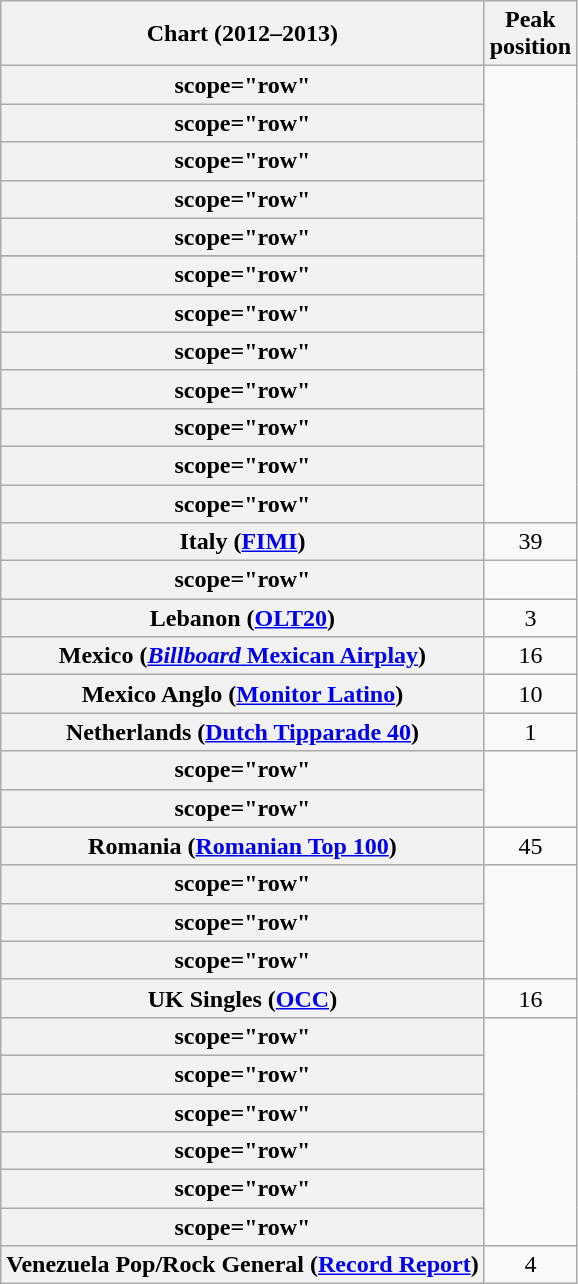<table class="wikitable sortable plainrowheaders" style="text-align:center;">
<tr>
<th scope="col">Chart (2012–2013)</th>
<th scope="col">Peak<br>position</th>
</tr>
<tr>
<th>scope="row" </th>
</tr>
<tr>
<th>scope="row" </th>
</tr>
<tr>
<th>scope="row" </th>
</tr>
<tr>
<th>scope="row" </th>
</tr>
<tr>
<th>scope="row" </th>
</tr>
<tr>
</tr>
<tr>
</tr>
<tr>
<th>scope="row" </th>
</tr>
<tr>
<th>scope="row" </th>
</tr>
<tr>
<th>scope="row" </th>
</tr>
<tr>
<th>scope="row" </th>
</tr>
<tr>
<th>scope="row" </th>
</tr>
<tr>
<th>scope="row" </th>
</tr>
<tr>
<th>scope="row" </th>
</tr>
<tr>
<th scope="row">Italy (<a href='#'>FIMI</a>)</th>
<td>39</td>
</tr>
<tr>
<th>scope="row" </th>
</tr>
<tr>
<th scope="row">Lebanon (<a href='#'>OLT20</a>)</th>
<td>3</td>
</tr>
<tr>
<th scope="row">Mexico (<a href='#'><em>Billboard</em> Mexican Airplay</a>)</th>
<td>16</td>
</tr>
<tr>
<th scope="row">Mexico Anglo (<a href='#'>Monitor Latino</a>)</th>
<td>10</td>
</tr>
<tr>
<th scope="row">Netherlands (<a href='#'>Dutch Tipparade 40</a>)</th>
<td>1</td>
</tr>
<tr>
<th>scope="row" </th>
</tr>
<tr>
<th>scope="row" </th>
</tr>
<tr>
<th scope="row">Romania (<a href='#'>Romanian Top 100</a>)</th>
<td style="text-align:center;">45</td>
</tr>
<tr>
<th>scope="row" </th>
</tr>
<tr>
<th>scope="row" </th>
</tr>
<tr>
<th>scope="row" </th>
</tr>
<tr>
<th scope="row">UK Singles (<a href='#'>OCC</a>)</th>
<td>16</td>
</tr>
<tr>
<th>scope="row" </th>
</tr>
<tr>
<th>scope="row" </th>
</tr>
<tr>
<th>scope="row" </th>
</tr>
<tr>
<th>scope="row" </th>
</tr>
<tr>
<th>scope="row" </th>
</tr>
<tr>
<th>scope="row" </th>
</tr>
<tr>
<th scope="row">Venezuela Pop/Rock General (<a href='#'>Record Report</a>)</th>
<td style="text-align:center;">4</td>
</tr>
</table>
